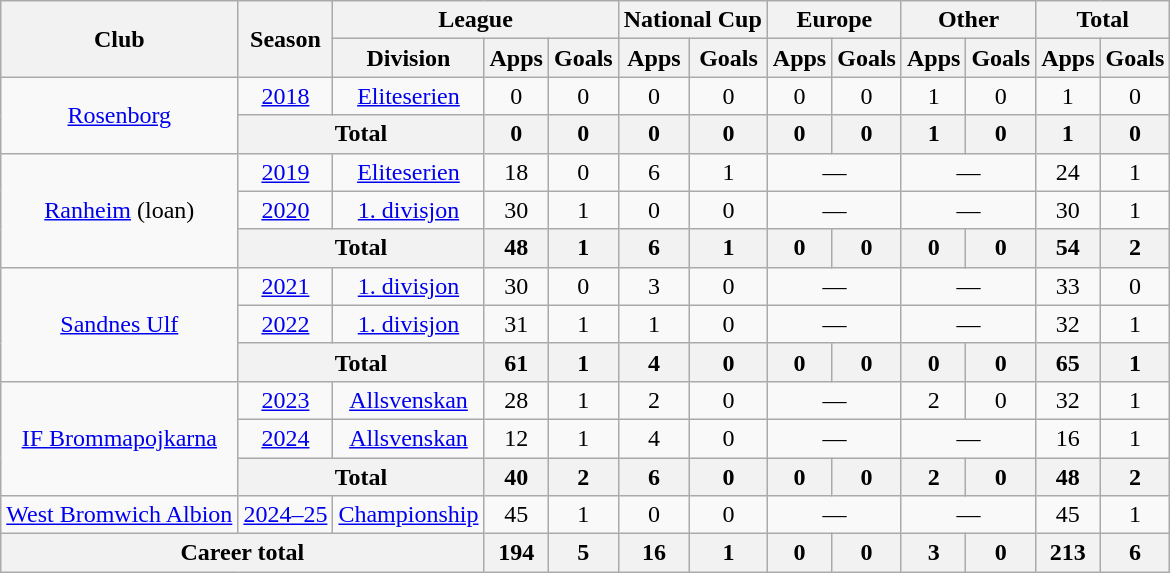<table class="wikitable" style="text-align: center;">
<tr>
<th rowspan="2">Club</th>
<th rowspan="2">Season</th>
<th colspan="3">League</th>
<th colspan="2">National Cup</th>
<th colspan="2">Europe</th>
<th colspan="2">Other</th>
<th colspan="2">Total</th>
</tr>
<tr>
<th>Division</th>
<th>Apps</th>
<th>Goals</th>
<th>Apps</th>
<th>Goals</th>
<th>Apps</th>
<th>Goals</th>
<th>Apps</th>
<th>Goals</th>
<th>Apps</th>
<th>Goals</th>
</tr>
<tr>
<td rowspan="2"><a href='#'>Rosenborg</a></td>
<td><a href='#'>2018</a></td>
<td><a href='#'>Eliteserien</a></td>
<td>0</td>
<td>0</td>
<td>0</td>
<td>0</td>
<td>0</td>
<td>0</td>
<td>1</td>
<td>0</td>
<td>1</td>
<td>0</td>
</tr>
<tr>
<th colspan="2">Total</th>
<th>0</th>
<th>0</th>
<th>0</th>
<th>0</th>
<th>0</th>
<th>0</th>
<th>1</th>
<th>0</th>
<th>1</th>
<th>0</th>
</tr>
<tr>
<td rowspan="3"><a href='#'>Ranheim</a> (loan)</td>
<td><a href='#'>2019</a></td>
<td><a href='#'>Eliteserien</a></td>
<td>18</td>
<td>0</td>
<td>6</td>
<td>1</td>
<td colspan="2">—</td>
<td colspan="2">—</td>
<td>24</td>
<td>1</td>
</tr>
<tr>
<td><a href='#'>2020</a></td>
<td><a href='#'>1. divisjon</a></td>
<td>30</td>
<td>1</td>
<td>0</td>
<td>0</td>
<td colspan="2">—</td>
<td colspan="2">—</td>
<td>30</td>
<td>1</td>
</tr>
<tr>
<th colspan="2">Total</th>
<th>48</th>
<th>1</th>
<th>6</th>
<th>1</th>
<th>0</th>
<th>0</th>
<th>0</th>
<th>0</th>
<th>54</th>
<th>2</th>
</tr>
<tr>
<td rowspan="3"><a href='#'>Sandnes Ulf</a></td>
<td><a href='#'>2021</a></td>
<td><a href='#'>1. divisjon</a></td>
<td>30</td>
<td>0</td>
<td>3</td>
<td>0</td>
<td colspan="2">—</td>
<td colspan="2">—</td>
<td>33</td>
<td>0</td>
</tr>
<tr>
<td><a href='#'>2022</a></td>
<td><a href='#'>1. divisjon</a></td>
<td>31</td>
<td>1</td>
<td>1</td>
<td>0</td>
<td colspan="2">—</td>
<td colspan="2">—</td>
<td>32</td>
<td>1</td>
</tr>
<tr>
<th colspan="2">Total</th>
<th>61</th>
<th>1</th>
<th>4</th>
<th>0</th>
<th>0</th>
<th>0</th>
<th>0</th>
<th>0</th>
<th>65</th>
<th>1</th>
</tr>
<tr>
<td rowspan="3"><a href='#'>IF Brommapojkarna</a></td>
<td><a href='#'>2023</a></td>
<td><a href='#'>Allsvenskan</a></td>
<td>28</td>
<td>1</td>
<td>2</td>
<td>0</td>
<td colspan="2">—</td>
<td>2</td>
<td>0</td>
<td>32</td>
<td>1</td>
</tr>
<tr>
<td><a href='#'>2024</a></td>
<td><a href='#'>Allsvenskan</a></td>
<td>12</td>
<td>1</td>
<td>4</td>
<td>0</td>
<td colspan="2">—</td>
<td colspan="2">—</td>
<td>16</td>
<td>1</td>
</tr>
<tr>
<th colspan="2">Total</th>
<th>40</th>
<th>2</th>
<th>6</th>
<th>0</th>
<th>0</th>
<th>0</th>
<th>2</th>
<th>0</th>
<th>48</th>
<th>2</th>
</tr>
<tr>
<td><a href='#'>West Bromwich Albion</a></td>
<td><a href='#'>2024–25</a></td>
<td><a href='#'>Championship</a></td>
<td>45</td>
<td>1</td>
<td>0</td>
<td>0</td>
<td colspan="2">—</td>
<td colspan="2">—</td>
<td>45</td>
<td>1</td>
</tr>
<tr>
<th colspan="3">Career total</th>
<th>194</th>
<th>5</th>
<th>16</th>
<th>1</th>
<th>0</th>
<th>0</th>
<th>3</th>
<th>0</th>
<th>213</th>
<th>6</th>
</tr>
</table>
